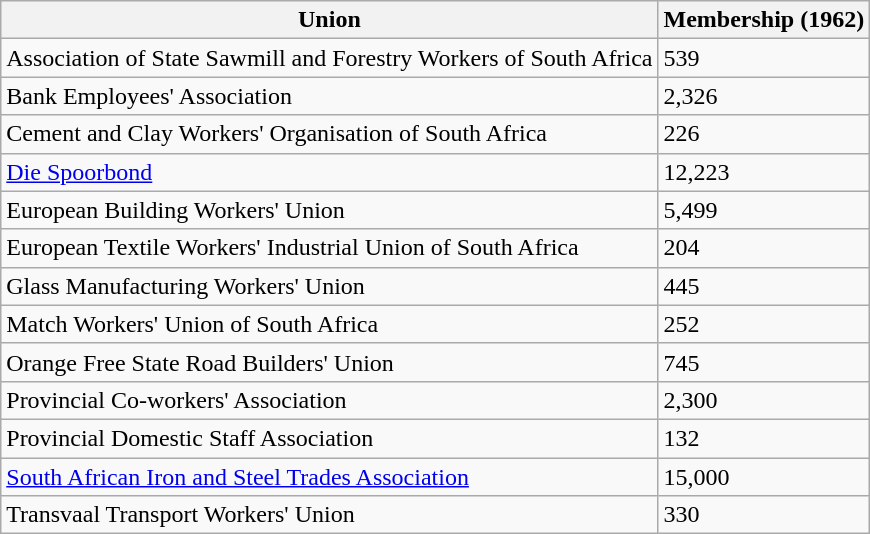<table class="wikitable sortable">
<tr>
<th>Union</th>
<th>Membership (1962)</th>
</tr>
<tr>
<td>Association of State Sawmill and Forestry Workers of South Africa</td>
<td>539</td>
</tr>
<tr>
<td>Bank Employees' Association</td>
<td>2,326</td>
</tr>
<tr>
<td>Cement and Clay Workers' Organisation of South Africa</td>
<td>226</td>
</tr>
<tr>
<td><a href='#'>Die Spoorbond</a></td>
<td>12,223</td>
</tr>
<tr>
<td>European Building Workers' Union</td>
<td>5,499</td>
</tr>
<tr>
<td>European Textile Workers' Industrial Union of South Africa</td>
<td>204</td>
</tr>
<tr>
<td>Glass Manufacturing Workers' Union</td>
<td>445</td>
</tr>
<tr>
<td>Match Workers' Union of South Africa</td>
<td>252</td>
</tr>
<tr>
<td>Orange Free State Road Builders' Union</td>
<td>745</td>
</tr>
<tr>
<td>Provincial Co-workers' Association</td>
<td>2,300</td>
</tr>
<tr>
<td>Provincial Domestic Staff Association</td>
<td>132</td>
</tr>
<tr>
<td><a href='#'>South African Iron and Steel Trades Association</a></td>
<td>15,000</td>
</tr>
<tr>
<td>Transvaal Transport Workers' Union</td>
<td>330</td>
</tr>
</table>
